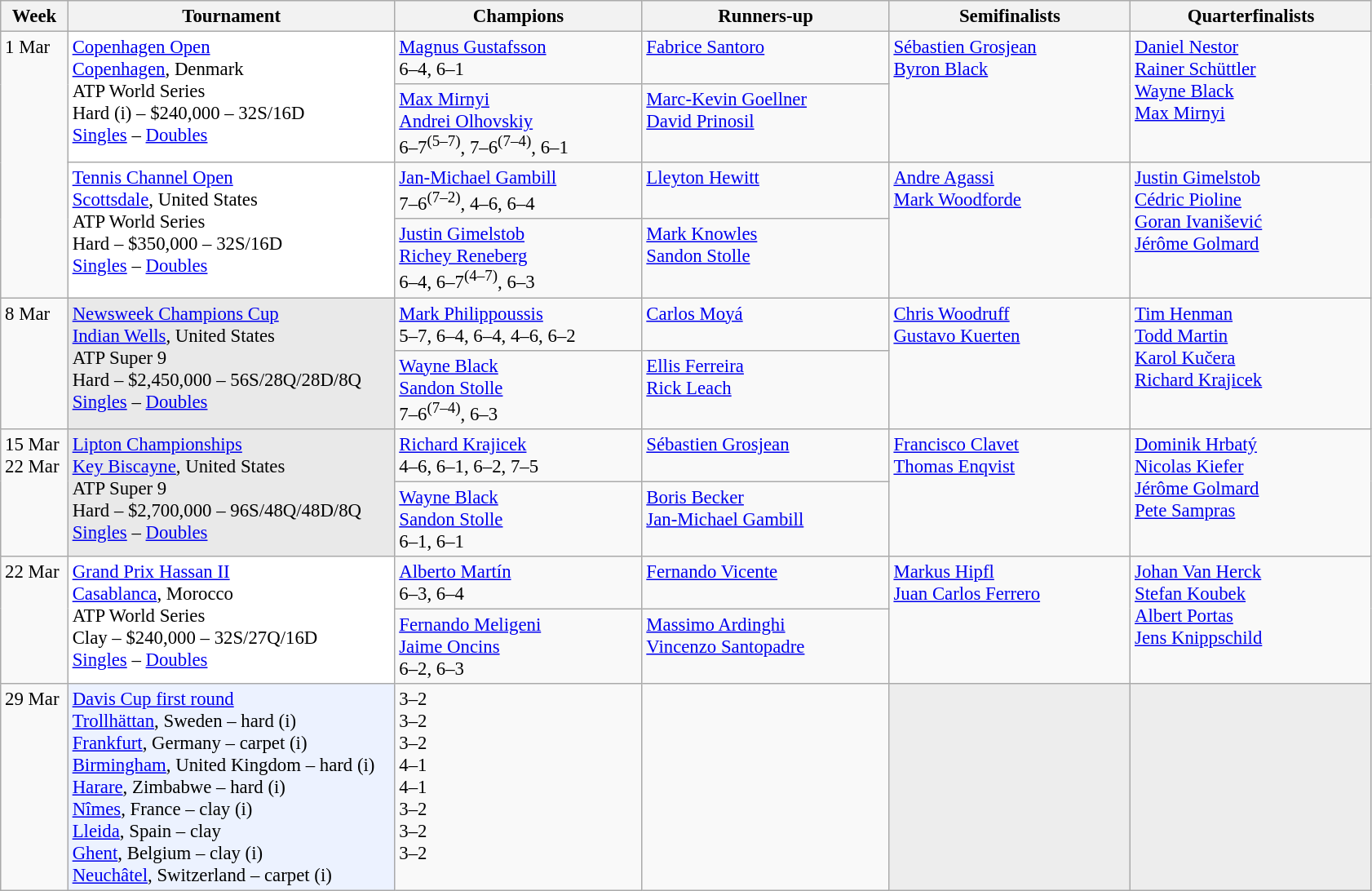<table class=wikitable style=font-size:95%>
<tr>
<th style="width:48px;">Week</th>
<th style="width:260px;">Tournament</th>
<th style="width:195px;">Champions</th>
<th style="width:195px;">Runners-up</th>
<th style="width:190px;">Semifinalists</th>
<th style="width:190px;">Quarterfinalists</th>
</tr>
<tr valign=top>
<td rowspan=4>1 Mar</td>
<td bgcolor="#ffffff" rowspan=2><a href='#'>Copenhagen Open</a><br> <a href='#'>Copenhagen</a>, Denmark<br>ATP World Series<br>Hard (i) – $240,000 – 32S/16D<br><a href='#'>Singles</a> – <a href='#'>Doubles</a></td>
<td> <a href='#'>Magnus Gustafsson</a><br>6–4, 6–1</td>
<td> <a href='#'>Fabrice Santoro</a></td>
<td rowspan=2> <a href='#'>Sébastien Grosjean</a><br> <a href='#'>Byron Black</a></td>
<td rowspan=2> <a href='#'>Daniel Nestor</a><br> <a href='#'>Rainer Schüttler</a><br> <a href='#'>Wayne Black</a><br> <a href='#'>Max Mirnyi</a></td>
</tr>
<tr valign=top>
<td> <a href='#'>Max Mirnyi</a><br> <a href='#'>Andrei Olhovskiy</a><br>6–7<sup>(5–7)</sup>, 7–6<sup>(7–4)</sup>, 6–1</td>
<td> <a href='#'>Marc-Kevin Goellner</a><br> <a href='#'>David Prinosil</a></td>
</tr>
<tr valign=top>
<td bgcolor="#ffffff" rowspan=2><a href='#'>Tennis Channel Open</a><br> <a href='#'>Scottsdale</a>, United States<br>ATP World Series<br>Hard – $350,000 – 32S/16D<br><a href='#'>Singles</a> – <a href='#'>Doubles</a></td>
<td> <a href='#'>Jan-Michael Gambill</a><br>7–6<sup>(7–2)</sup>, 4–6, 6–4</td>
<td> <a href='#'>Lleyton Hewitt</a></td>
<td rowspan=2> <a href='#'>Andre Agassi</a><br> <a href='#'>Mark Woodforde</a></td>
<td rowspan=2> <a href='#'>Justin Gimelstob</a><br> <a href='#'>Cédric Pioline</a><br> <a href='#'>Goran Ivanišević</a><br> <a href='#'>Jérôme Golmard</a></td>
</tr>
<tr valign=top>
<td> <a href='#'>Justin Gimelstob</a><br> <a href='#'>Richey Reneberg</a><br>6–4, 6–7<sup>(4–7)</sup>, 6–3</td>
<td> <a href='#'>Mark Knowles</a><br> <a href='#'>Sandon Stolle</a></td>
</tr>
<tr valign=top>
<td rowspan=2>8 Mar</td>
<td bgcolor="#E9E9E9" rowspan=2><a href='#'>Newsweek Champions Cup</a><br> <a href='#'>Indian Wells</a>, United States<br>ATP Super 9<br>Hard – $2,450,000 – 56S/28Q/28D/8Q<br><a href='#'>Singles</a> – <a href='#'>Doubles</a></td>
<td> <a href='#'>Mark Philippoussis</a><br>5–7, 6–4, 6–4, 4–6, 6–2</td>
<td> <a href='#'>Carlos Moyá</a></td>
<td rowspan=2> <a href='#'>Chris Woodruff</a><br> <a href='#'>Gustavo Kuerten</a></td>
<td rowspan=2> <a href='#'>Tim Henman</a><br> <a href='#'>Todd Martin</a><br> <a href='#'>Karol Kučera</a><br> <a href='#'>Richard Krajicek</a></td>
</tr>
<tr valign=top>
<td> <a href='#'>Wayne Black</a> <br> <a href='#'>Sandon Stolle</a><br>7–6<sup>(7–4)</sup>, 6–3</td>
<td> <a href='#'>Ellis Ferreira</a><br> <a href='#'>Rick Leach</a></td>
</tr>
<tr valign=top>
<td rowspan=2>15 Mar<br>22 Mar</td>
<td bgcolor="#E9E9E9" rowspan=2><a href='#'>Lipton Championships</a><br> <a href='#'>Key Biscayne</a>, United States<br>ATP Super 9<br>Hard – $2,700,000 – 96S/48Q/48D/8Q<br><a href='#'>Singles</a> – <a href='#'>Doubles</a></td>
<td> <a href='#'>Richard Krajicek</a><br>4–6, 6–1, 6–2, 7–5</td>
<td> <a href='#'>Sébastien Grosjean</a></td>
<td rowspan=2> <a href='#'>Francisco Clavet</a><br> <a href='#'>Thomas Enqvist</a></td>
<td rowspan=2> <a href='#'>Dominik Hrbatý</a><br> <a href='#'>Nicolas Kiefer</a><br> <a href='#'>Jérôme Golmard</a><br> <a href='#'>Pete Sampras</a></td>
</tr>
<tr valign=top>
<td> <a href='#'>Wayne Black</a><br> <a href='#'>Sandon Stolle</a><br>6–1, 6–1</td>
<td> <a href='#'>Boris Becker</a><br> <a href='#'>Jan-Michael Gambill</a></td>
</tr>
<tr valign=top>
<td rowspan=2>22 Mar</td>
<td bgcolor="#ffffff" rowspan=2><a href='#'>Grand Prix Hassan II</a><br>  <a href='#'>Casablanca</a>, Morocco<br>ATP World Series<br>Clay – $240,000 – 32S/27Q/16D<br><a href='#'>Singles</a> – <a href='#'>Doubles</a></td>
<td> <a href='#'>Alberto Martín</a><br>6–3, 6–4</td>
<td> <a href='#'>Fernando Vicente</a></td>
<td rowspan=2> <a href='#'>Markus Hipfl</a><br> <a href='#'>Juan Carlos Ferrero</a></td>
<td rowspan=2> <a href='#'>Johan Van Herck</a><br> <a href='#'>Stefan Koubek</a><br> <a href='#'>Albert Portas</a><br> <a href='#'>Jens Knippschild</a></td>
</tr>
<tr valign=top>
<td> <a href='#'>Fernando Meligeni</a><br> <a href='#'>Jaime Oncins</a><br>6–2, 6–3</td>
<td> <a href='#'>Massimo Ardinghi</a><br> <a href='#'>Vincenzo Santopadre</a></td>
</tr>
<tr valign=top>
<td rowspan=1>29 Mar</td>
<td bgcolor="#ECF2FF" rowspan=1><a href='#'>Davis Cup first round</a><br> <a href='#'>Trollhättan</a>, Sweden – hard (i)<br><a href='#'>Frankfurt</a>, Germany – carpet (i)<br><a href='#'>Birmingham</a>, United Kingdom – hard (i)<br> <a href='#'>Harare</a>, Zimbabwe – hard (i)<br> <a href='#'>Nîmes</a>, France – clay (i)<br> <a href='#'>Lleida</a>, Spain – clay<br> <a href='#'>Ghent</a>, Belgium – clay (i)<br> <a href='#'>Neuchâtel</a>, Switzerland – carpet (i)</td>
<td> 3–2<br> 3–2<br> 3–2<br> 4–1<br> 4–1<br> 3–2<br> 3–2<br> 3–2</td>
<td><br><br><br><br><br><br><br></td>
<td bgcolor="#ededed"></td>
<td bgcolor="#ededed"></td>
</tr>
</table>
